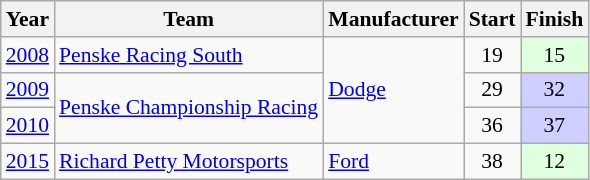<table class="wikitable" style="font-size: 90%;">
<tr>
<th>Year</th>
<th>Team</th>
<th>Manufacturer</th>
<th>Start</th>
<th>Finish</th>
</tr>
<tr>
<td><a href='#'>2008</a></td>
<td><a href='#'>Penske Racing South</a></td>
<td rowspan=3><a href='#'>Dodge</a></td>
<td align=center>19</td>
<td align=center style="background:#DFFFDF;">15</td>
</tr>
<tr>
<td><a href='#'>2009</a></td>
<td rowspan=2 nowrap><a href='#'>Penske Championship Racing</a></td>
<td align=center>29</td>
<td align=center style="background:#CFCFFF;">32</td>
</tr>
<tr>
<td><a href='#'>2010</a></td>
<td align=center>36</td>
<td align=center style="background:#CFCFFF;">37</td>
</tr>
<tr>
<td><a href='#'>2015</a></td>
<td><a href='#'>Richard Petty Motorsports</a></td>
<td><a href='#'>Ford</a></td>
<td align=center>38</td>
<td align=center style="background:#DFFFDF;">12</td>
</tr>
</table>
